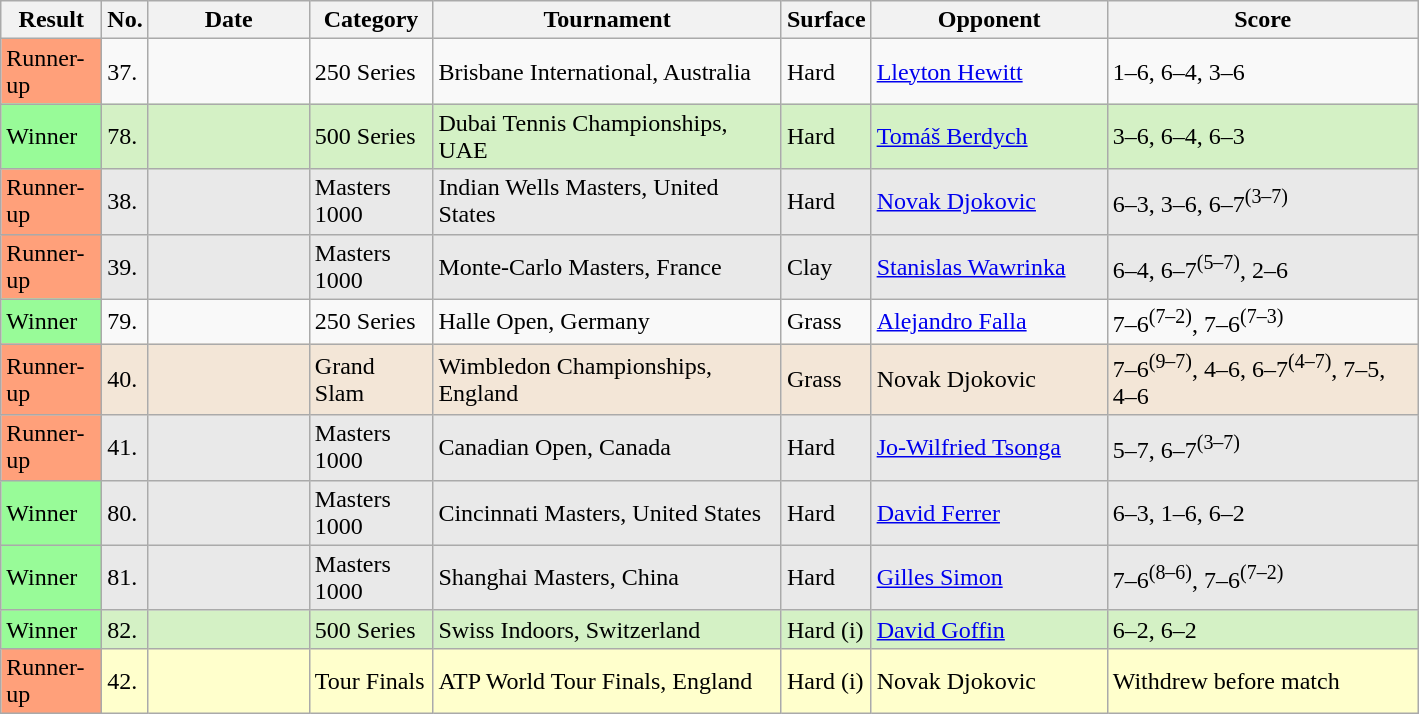<table class="sortable wikitable">
<tr>
<th width=60>Result</th>
<th width=20>No.</th>
<th width=100>Date</th>
<th width=75>Category</th>
<th width=225>Tournament</th>
<th width=50>Surface</th>
<th width=150>Opponent</th>
<th width=200>Score</th>
</tr>
<tr>
<td style="background:#ffa07a;">Runner-up</td>
<td>37.</td>
<td></td>
<td>250 Series</td>
<td>Brisbane International, Australia</td>
<td>Hard</td>
<td> <a href='#'>Lleyton Hewitt</a></td>
<td>1–6, 6–4, 3–6</td>
</tr>
<tr style="background:#d4f1c5;">
<td style="background:#98fb98;">Winner</td>
<td>78.</td>
<td></td>
<td>500 Series</td>
<td>Dubai Tennis Championships, UAE </td>
<td>Hard</td>
<td> <a href='#'>Tomáš Berdych</a></td>
<td>3–6, 6–4, 6–3</td>
</tr>
<tr style="background:#E9E9E9;">
<td style="background:#ffa07a;">Runner-up</td>
<td>38.</td>
<td></td>
<td>Masters 1000</td>
<td>Indian Wells Masters, United States</td>
<td>Hard</td>
<td> <a href='#'>Novak Djokovic</a></td>
<td>6–3, 3–6, 6–7<sup>(3–7)</sup></td>
</tr>
<tr style="background:#E9E9E9;">
<td style="background:#ffa07a;">Runner-up</td>
<td>39.</td>
<td></td>
<td>Masters 1000</td>
<td>Monte-Carlo Masters, France</td>
<td>Clay</td>
<td> <a href='#'>Stanislas Wawrinka</a></td>
<td>6–4, 6–7<sup>(5–7)</sup>, 2–6</td>
</tr>
<tr>
<td style="background:#98fb98;">Winner</td>
<td>79.</td>
<td></td>
<td>250 Series</td>
<td>Halle Open, Germany </td>
<td>Grass</td>
<td> <a href='#'>Alejandro Falla</a></td>
<td>7–6<sup>(7–2)</sup>, 7–6<sup>(7–3)</sup></td>
</tr>
<tr style="background:#F3E6D7;">
<td style="background:#ffa07a;">Runner-up</td>
<td>40.</td>
<td></td>
<td>Grand Slam</td>
<td>Wimbledon Championships, England</td>
<td>Grass</td>
<td> Novak Djokovic</td>
<td>7–6<sup>(9–7)</sup>, 4–6, 6–7<sup>(4–7)</sup>, 7–5, 4–6</td>
</tr>
<tr style="background:#E9E9E9;">
<td style="background:#ffa07a;">Runner-up</td>
<td>41.</td>
<td></td>
<td>Masters 1000</td>
<td>Canadian Open, Canada</td>
<td>Hard</td>
<td> <a href='#'>Jo-Wilfried Tsonga</a></td>
<td>5–7, 6–7<sup>(3–7)</sup></td>
</tr>
<tr style="background:#E9E9E9">
<td style="background:#98fb98;">Winner</td>
<td>80.</td>
<td></td>
<td>Masters 1000</td>
<td>Cincinnati Masters, United States </td>
<td>Hard</td>
<td> <a href='#'>David Ferrer</a></td>
<td>6–3, 1–6, 6–2</td>
</tr>
<tr style="background:#E9E9E9">
<td style="background:#98fb98;">Winner</td>
<td>81.</td>
<td></td>
<td>Masters 1000</td>
<td>Shanghai Masters, China</td>
<td>Hard</td>
<td> <a href='#'>Gilles Simon</a></td>
<td>7–6<sup>(8–6)</sup>, 7–6<sup>(7–2)</sup></td>
</tr>
<tr style="background:#d4f1c5;">
<td style="background:#98fb98;">Winner</td>
<td>82.</td>
<td></td>
<td>500 Series</td>
<td>Swiss Indoors, Switzerland </td>
<td>Hard (i)</td>
<td> <a href='#'>David Goffin</a></td>
<td>6–2, 6–2</td>
</tr>
<tr bgcolor=ffffcc>
<td style="background:#ffa07a;">Runner-up</td>
<td>42.</td>
<td></td>
<td>Tour Finals</td>
<td>ATP World Tour Finals, England</td>
<td>Hard (i)</td>
<td> Novak Djokovic</td>
<td>Withdrew before match</td>
</tr>
</table>
